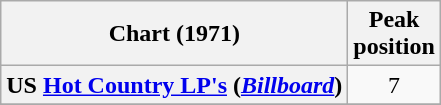<table class="wikitable plainrowheaders" style="text-align:center">
<tr>
<th scope="col">Chart (1971)</th>
<th scope="col">Peak<br>position</th>
</tr>
<tr>
<th scope = "row">US <a href='#'>Hot Country LP's</a> (<em><a href='#'>Billboard</a></em>)</th>
<td>7</td>
</tr>
<tr>
</tr>
</table>
